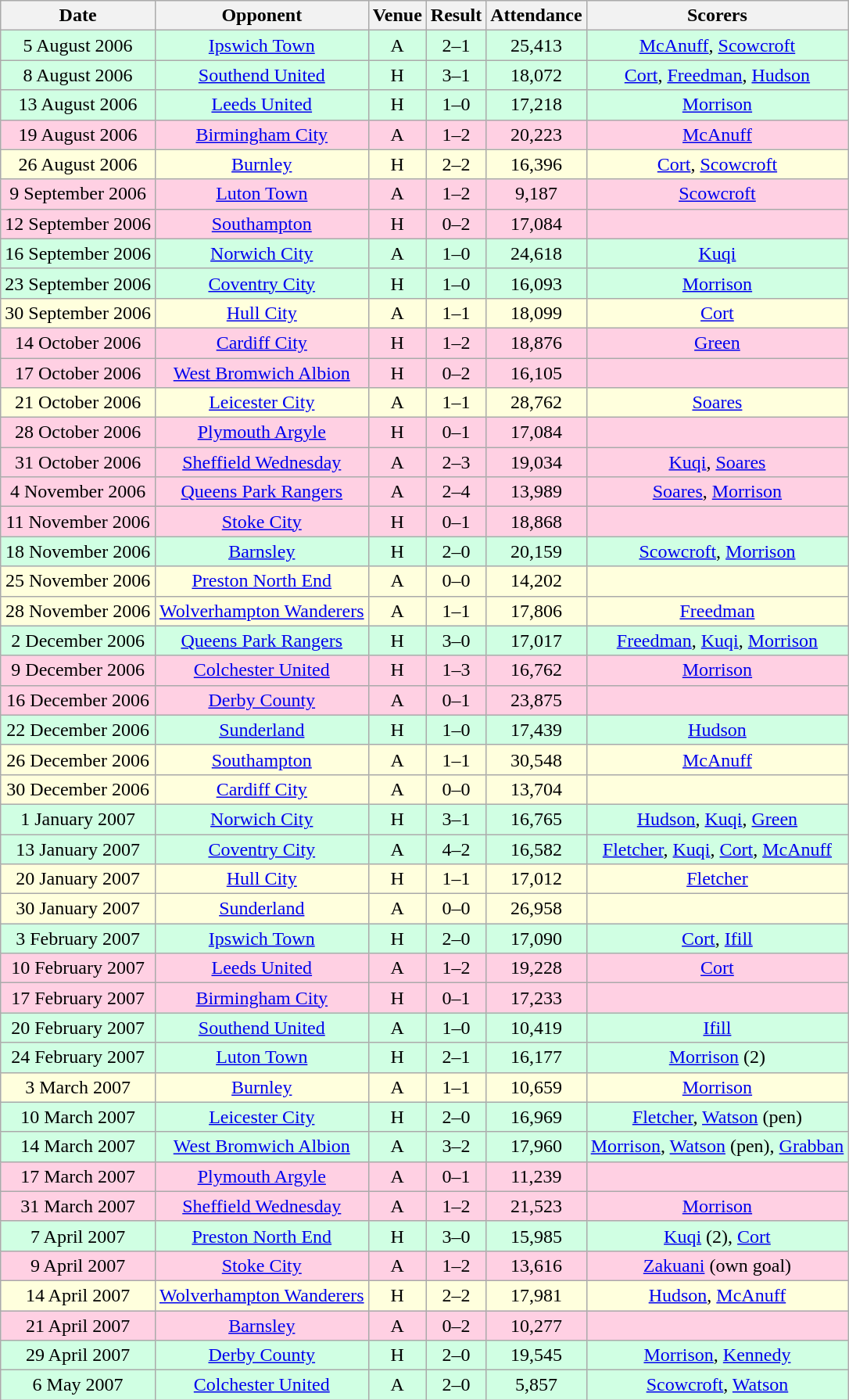<table class="wikitable sortable" style="font-size:100%; text-align:center">
<tr>
<th>Date</th>
<th>Opponent</th>
<th>Venue</th>
<th>Result</th>
<th>Attendance</th>
<th>Scorers</th>
</tr>
<tr style="background-color: #d0ffe3;">
<td>5 August 2006</td>
<td><a href='#'>Ipswich Town</a></td>
<td>A</td>
<td>2–1</td>
<td>25,413</td>
<td><a href='#'>McAnuff</a>, <a href='#'>Scowcroft</a></td>
</tr>
<tr style="background-color: #d0ffe3;">
<td>8 August 2006</td>
<td><a href='#'>Southend United</a></td>
<td>H</td>
<td>3–1</td>
<td>18,072</td>
<td><a href='#'>Cort</a>, <a href='#'>Freedman</a>, <a href='#'>Hudson</a></td>
</tr>
<tr style="background-color: #d0ffe3;">
<td>13 August 2006</td>
<td><a href='#'>Leeds United</a></td>
<td>H</td>
<td>1–0</td>
<td>17,218</td>
<td><a href='#'>Morrison</a></td>
</tr>
<tr style="background-color: #ffd0e3;">
<td>19 August 2006</td>
<td><a href='#'>Birmingham City</a></td>
<td>A</td>
<td>1–2</td>
<td>20,223</td>
<td><a href='#'>McAnuff</a></td>
</tr>
<tr style="background-color: #ffffdd;">
<td>26 August 2006</td>
<td><a href='#'>Burnley</a></td>
<td>H</td>
<td>2–2</td>
<td>16,396</td>
<td><a href='#'>Cort</a>, <a href='#'>Scowcroft</a></td>
</tr>
<tr style="background-color: #ffd0e3;">
<td>9 September 2006</td>
<td><a href='#'>Luton Town</a></td>
<td>A</td>
<td>1–2</td>
<td>9,187</td>
<td><a href='#'>Scowcroft</a></td>
</tr>
<tr style="background-color: #ffd0e3;">
<td>12 September 2006</td>
<td><a href='#'>Southampton</a></td>
<td>H</td>
<td>0–2</td>
<td>17,084</td>
<td></td>
</tr>
<tr style="background-color: #d0ffe3;">
<td>16 September 2006</td>
<td><a href='#'>Norwich City</a></td>
<td>A</td>
<td>1–0</td>
<td>24,618</td>
<td><a href='#'>Kuqi</a></td>
</tr>
<tr style="background-color: #d0ffe3;">
<td>23 September 2006</td>
<td><a href='#'>Coventry City</a></td>
<td>H</td>
<td>1–0</td>
<td>16,093</td>
<td><a href='#'>Morrison</a></td>
</tr>
<tr style="background-color: #ffffdd;">
<td>30 September 2006</td>
<td><a href='#'>Hull City</a></td>
<td>A</td>
<td>1–1</td>
<td>18,099</td>
<td><a href='#'>Cort</a></td>
</tr>
<tr style="background-color: #ffd0e3;">
<td>14 October 2006</td>
<td><a href='#'>Cardiff City</a></td>
<td>H</td>
<td>1–2</td>
<td>18,876</td>
<td><a href='#'>Green</a></td>
</tr>
<tr style="background-color: #ffd0e3;">
<td>17 October 2006</td>
<td><a href='#'>West Bromwich Albion</a></td>
<td>H</td>
<td>0–2</td>
<td>16,105</td>
<td></td>
</tr>
<tr style="background-color: #ffffdd;">
<td>21 October 2006</td>
<td><a href='#'>Leicester City</a></td>
<td>A</td>
<td>1–1</td>
<td>28,762</td>
<td><a href='#'>Soares</a></td>
</tr>
<tr style="background-color: #ffd0e3;">
<td>28 October 2006</td>
<td><a href='#'>Plymouth Argyle</a></td>
<td>H</td>
<td>0–1</td>
<td>17,084</td>
<td></td>
</tr>
<tr style="background-color: #ffd0e3;">
<td>31 October 2006</td>
<td><a href='#'>Sheffield Wednesday</a></td>
<td>A</td>
<td>2–3</td>
<td>19,034</td>
<td><a href='#'>Kuqi</a>, <a href='#'>Soares</a></td>
</tr>
<tr style="background-color: #ffd0e3;">
<td>4 November 2006</td>
<td><a href='#'>Queens Park Rangers</a></td>
<td>A</td>
<td>2–4</td>
<td>13,989</td>
<td><a href='#'>Soares</a>, <a href='#'>Morrison</a></td>
</tr>
<tr style="background-color: #ffd0e3;">
<td>11 November 2006</td>
<td><a href='#'>Stoke City</a></td>
<td>H</td>
<td>0–1</td>
<td>18,868</td>
<td></td>
</tr>
<tr style="background-color: #d0ffe3;">
<td>18 November 2006</td>
<td><a href='#'>Barnsley</a></td>
<td>H</td>
<td>2–0</td>
<td>20,159</td>
<td><a href='#'>Scowcroft</a>, <a href='#'>Morrison</a></td>
</tr>
<tr style="background-color: #ffffdd;">
<td>25 November 2006</td>
<td><a href='#'>Preston North End</a></td>
<td>A</td>
<td>0–0</td>
<td>14,202</td>
<td></td>
</tr>
<tr style="background-color: #ffffdd;">
<td>28 November 2006</td>
<td><a href='#'>Wolverhampton Wanderers</a></td>
<td>A</td>
<td>1–1</td>
<td>17,806</td>
<td><a href='#'>Freedman</a></td>
</tr>
<tr style="background-color: #d0ffe3;">
<td>2 December 2006</td>
<td><a href='#'>Queens Park Rangers</a></td>
<td>H</td>
<td>3–0</td>
<td>17,017</td>
<td><a href='#'>Freedman</a>, <a href='#'>Kuqi</a>, <a href='#'>Morrison</a></td>
</tr>
<tr style="background-color: #ffd0e3;">
<td>9 December 2006</td>
<td><a href='#'>Colchester United</a></td>
<td>H</td>
<td>1–3</td>
<td>16,762</td>
<td><a href='#'>Morrison</a></td>
</tr>
<tr style="background-color: #ffd0e3;">
<td>16 December 2006</td>
<td><a href='#'>Derby County</a></td>
<td>A</td>
<td>0–1</td>
<td>23,875</td>
<td></td>
</tr>
<tr style="background-color: #d0ffe3;">
<td>22 December 2006</td>
<td><a href='#'>Sunderland</a></td>
<td>H</td>
<td>1–0</td>
<td>17,439</td>
<td><a href='#'>Hudson</a></td>
</tr>
<tr style="background-color: #ffffdd;">
<td>26 December 2006</td>
<td><a href='#'>Southampton</a></td>
<td>A</td>
<td>1–1</td>
<td>30,548</td>
<td><a href='#'>McAnuff</a></td>
</tr>
<tr style="background-color: #ffffdd;">
<td>30 December 2006</td>
<td><a href='#'>Cardiff City</a></td>
<td>A</td>
<td>0–0</td>
<td>13,704</td>
<td></td>
</tr>
<tr style="background-color: #d0ffe3;">
<td>1 January 2007</td>
<td><a href='#'>Norwich City</a></td>
<td>H</td>
<td>3–1</td>
<td>16,765</td>
<td><a href='#'>Hudson</a>, <a href='#'>Kuqi</a>, <a href='#'>Green</a></td>
</tr>
<tr style="background-color: #d0ffe3;">
<td>13 January 2007</td>
<td><a href='#'>Coventry City</a></td>
<td>A</td>
<td>4–2</td>
<td>16,582</td>
<td><a href='#'>Fletcher</a>, <a href='#'>Kuqi</a>, <a href='#'>Cort</a>, <a href='#'>McAnuff</a></td>
</tr>
<tr style="background-color: #ffffdd;">
<td>20 January 2007</td>
<td><a href='#'>Hull City</a></td>
<td>H</td>
<td>1–1</td>
<td>17,012</td>
<td><a href='#'>Fletcher</a></td>
</tr>
<tr style="background-color: #ffffdd;">
<td>30 January 2007</td>
<td><a href='#'>Sunderland</a></td>
<td>A</td>
<td>0–0</td>
<td>26,958</td>
<td></td>
</tr>
<tr style="background-color: #d0ffe3;">
<td>3 February 2007</td>
<td><a href='#'>Ipswich Town</a></td>
<td>H</td>
<td>2–0</td>
<td>17,090</td>
<td><a href='#'>Cort</a>, <a href='#'>Ifill</a></td>
</tr>
<tr style="background-color: #ffd0e3;">
<td>10 February 2007</td>
<td><a href='#'>Leeds United</a></td>
<td>A</td>
<td>1–2</td>
<td>19,228</td>
<td><a href='#'>Cort</a></td>
</tr>
<tr style="background-color: #ffd0e3;">
<td>17 February 2007</td>
<td><a href='#'>Birmingham City</a></td>
<td>H</td>
<td>0–1</td>
<td>17,233</td>
<td></td>
</tr>
<tr style="background-color: #d0ffe3;">
<td>20 February 2007</td>
<td><a href='#'>Southend United</a></td>
<td>A</td>
<td>1–0</td>
<td>10,419</td>
<td><a href='#'>Ifill</a></td>
</tr>
<tr style="background-color: #d0ffe3;">
<td>24 February 2007</td>
<td><a href='#'>Luton Town</a></td>
<td>H</td>
<td>2–1</td>
<td>16,177</td>
<td><a href='#'>Morrison</a> (2)</td>
</tr>
<tr style="background-color: #ffffdd;">
<td>3 March 2007</td>
<td><a href='#'>Burnley</a></td>
<td>A</td>
<td>1–1</td>
<td>10,659</td>
<td><a href='#'>Morrison</a></td>
</tr>
<tr style="background-color: #d0ffe3;">
<td>10 March 2007</td>
<td><a href='#'>Leicester City</a></td>
<td>H</td>
<td>2–0</td>
<td>16,969</td>
<td><a href='#'>Fletcher</a>, <a href='#'>Watson</a> (pen)</td>
</tr>
<tr style="background-color: #d0ffe3;">
<td>14 March 2007</td>
<td><a href='#'>West Bromwich Albion</a></td>
<td>A</td>
<td>3–2</td>
<td>17,960</td>
<td><a href='#'>Morrison</a>, <a href='#'>Watson</a> (pen), <a href='#'>Grabban</a></td>
</tr>
<tr style="background-color: #ffd0e3;">
<td>17 March 2007</td>
<td><a href='#'>Plymouth Argyle</a></td>
<td>A</td>
<td>0–1</td>
<td>11,239</td>
<td></td>
</tr>
<tr style="background-color: #ffd0e3;">
<td>31 March 2007</td>
<td><a href='#'>Sheffield Wednesday</a></td>
<td>A</td>
<td>1–2</td>
<td>21,523</td>
<td><a href='#'>Morrison</a></td>
</tr>
<tr style="background-color: #d0ffe3;">
<td>7 April 2007</td>
<td><a href='#'>Preston North End</a></td>
<td>H</td>
<td>3–0</td>
<td>15,985</td>
<td><a href='#'>Kuqi</a> (2), <a href='#'>Cort</a></td>
</tr>
<tr style="background-color: #ffd0e3;">
<td>9 April 2007</td>
<td><a href='#'>Stoke City</a></td>
<td>A</td>
<td>1–2</td>
<td>13,616</td>
<td><a href='#'>Zakuani</a> (own goal)</td>
</tr>
<tr style="background-color: #ffffdd;">
<td>14 April 2007</td>
<td><a href='#'>Wolverhampton Wanderers</a></td>
<td>H</td>
<td>2–2</td>
<td>17,981</td>
<td><a href='#'>Hudson</a>, <a href='#'>McAnuff</a></td>
</tr>
<tr style="background-color: #ffd0e3;">
<td>21 April 2007</td>
<td><a href='#'>Barnsley</a></td>
<td>A</td>
<td>0–2</td>
<td>10,277</td>
<td></td>
</tr>
<tr style="background-color: #d0ffe3;">
<td>29 April 2007</td>
<td><a href='#'>Derby County</a></td>
<td>H</td>
<td>2–0</td>
<td>19,545</td>
<td><a href='#'>Morrison</a>, <a href='#'>Kennedy</a></td>
</tr>
<tr style="background-color: #d0ffe3;">
<td>6 May 2007</td>
<td><a href='#'>Colchester United</a></td>
<td>A</td>
<td>2–0</td>
<td>5,857</td>
<td><a href='#'>Scowcroft</a>, <a href='#'>Watson</a></td>
</tr>
</table>
